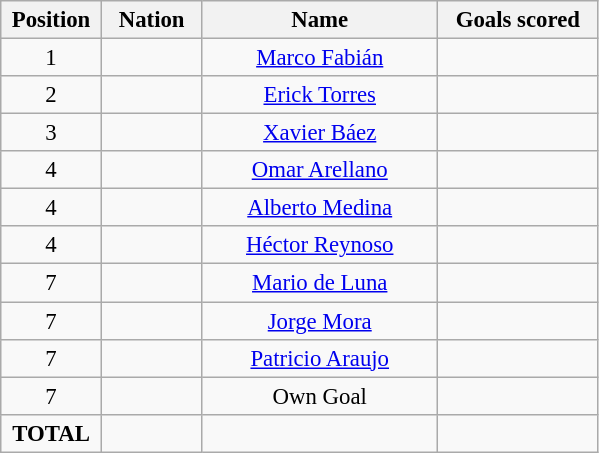<table class="wikitable" style="font-size: 95%; text-align: center;">
<tr>
<th width=60>Position</th>
<th width=60>Nation</th>
<th width=150>Name</th>
<th width=100>Goals scored</th>
</tr>
<tr>
<td>1</td>
<td></td>
<td><a href='#'>Marco Fabián</a></td>
<td></td>
</tr>
<tr>
<td>2</td>
<td></td>
<td><a href='#'>Erick Torres</a></td>
<td></td>
</tr>
<tr>
<td>3</td>
<td></td>
<td><a href='#'>Xavier Báez</a></td>
<td></td>
</tr>
<tr>
<td>4</td>
<td></td>
<td><a href='#'>Omar Arellano</a></td>
<td></td>
</tr>
<tr>
<td>4</td>
<td></td>
<td><a href='#'>Alberto Medina</a></td>
<td></td>
</tr>
<tr>
<td>4</td>
<td></td>
<td><a href='#'>Héctor Reynoso</a></td>
<td></td>
</tr>
<tr>
<td>7</td>
<td></td>
<td><a href='#'>Mario de Luna</a></td>
<td></td>
</tr>
<tr>
<td>7</td>
<td></td>
<td><a href='#'>Jorge Mora</a></td>
<td></td>
</tr>
<tr>
<td>7</td>
<td></td>
<td><a href='#'>Patricio Araujo</a></td>
<td></td>
</tr>
<tr>
<td>7</td>
<td></td>
<td>Own Goal</td>
<td></td>
</tr>
<tr>
<td><strong>TOTAL</strong></td>
<td></td>
<td></td>
<td></td>
</tr>
</table>
